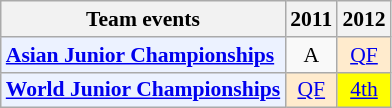<table class="wikitable" style="font-size: 90%; text-align:center">
<tr>
<th>Team events</th>
<th>2011</th>
<th>2012</th>
</tr>
<tr>
<td bgcolor="#ECF2FF"; align="left"><strong><a href='#'>Asian Junior Championships</a></strong></td>
<td>A</td>
<td bgcolor=FFEBCD><a href='#'>QF</a></td>
</tr>
<tr>
<td bgcolor="#ECF2FF"; align="left"><strong><a href='#'>World Junior Championships</a></strong></td>
<td bgcolor=FFEBCD><a href='#'>QF</a></td>
<td bgcolor=FFFF00><a href='#'>4th</a></td>
</tr>
</table>
